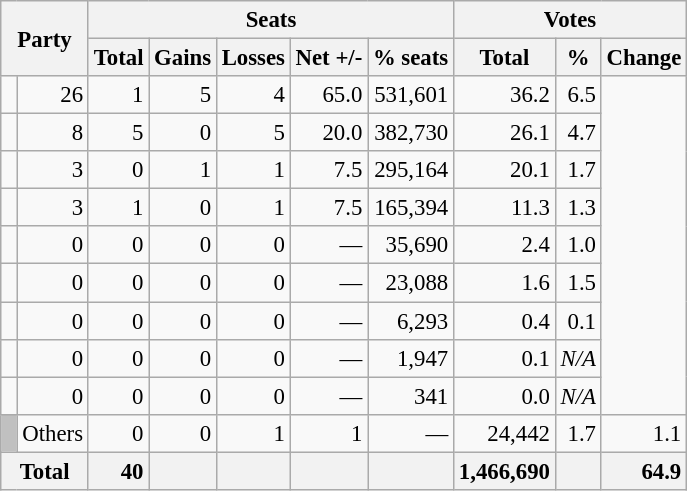<table class="wikitable" style="text-align:right; font-size:95%;">
<tr>
<th colspan="2" rowspan="2">Party</th>
<th colspan="5">Seats</th>
<th colspan="3">Votes</th>
</tr>
<tr>
<th>Total</th>
<th>Gains</th>
<th>Losses</th>
<th>Net +/-</th>
<th>% seats</th>
<th>Total</th>
<th>%</th>
<th>Change</th>
</tr>
<tr>
<td></td>
<td>26</td>
<td>1</td>
<td>5</td>
<td>4</td>
<td>65.0</td>
<td>531,601</td>
<td>36.2</td>
<td>6.5</td>
</tr>
<tr>
<td></td>
<td>8</td>
<td>5</td>
<td>0</td>
<td>5</td>
<td>20.0</td>
<td>382,730</td>
<td>26.1</td>
<td>4.7</td>
</tr>
<tr>
<td></td>
<td>3</td>
<td>0</td>
<td>1</td>
<td>1</td>
<td>7.5</td>
<td>295,164</td>
<td>20.1</td>
<td>1.7</td>
</tr>
<tr>
<td></td>
<td>3</td>
<td>1</td>
<td>0</td>
<td>1</td>
<td>7.5</td>
<td>165,394</td>
<td>11.3</td>
<td>1.3</td>
</tr>
<tr>
<td></td>
<td>0</td>
<td>0</td>
<td>0</td>
<td>0</td>
<td>—</td>
<td>35,690</td>
<td>2.4</td>
<td>1.0</td>
</tr>
<tr>
<td></td>
<td>0</td>
<td>0</td>
<td>0</td>
<td>0</td>
<td>—</td>
<td>23,088</td>
<td>1.6</td>
<td>1.5</td>
</tr>
<tr>
<td></td>
<td>0</td>
<td>0</td>
<td>0</td>
<td>0</td>
<td>—</td>
<td>6,293</td>
<td>0.4</td>
<td>0.1</td>
</tr>
<tr>
<td></td>
<td>0</td>
<td>0</td>
<td>0</td>
<td>0</td>
<td>—</td>
<td>1,947</td>
<td>0.1</td>
<td><em>N/A</em></td>
</tr>
<tr>
<td></td>
<td>0</td>
<td>0</td>
<td>0</td>
<td>0</td>
<td>—</td>
<td>341</td>
<td>0.0</td>
<td><em>N/A</em></td>
</tr>
<tr>
<td style="color:inherit;background:silver;"> </td>
<td align=left>Others</td>
<td>0</td>
<td>0</td>
<td>1</td>
<td>1</td>
<td>—</td>
<td>24,442</td>
<td>1.7</td>
<td>1.1</td>
</tr>
<tr>
<th colspan="2">Total</th>
<th style="text-align: right;">40</th>
<th style="text-align: right;"></th>
<th style="text-align: right;"></th>
<th></th>
<th></th>
<th style="text-align: right;">1,466,690</th>
<th></th>
<th style="text-align: right;">64.9</th>
</tr>
</table>
